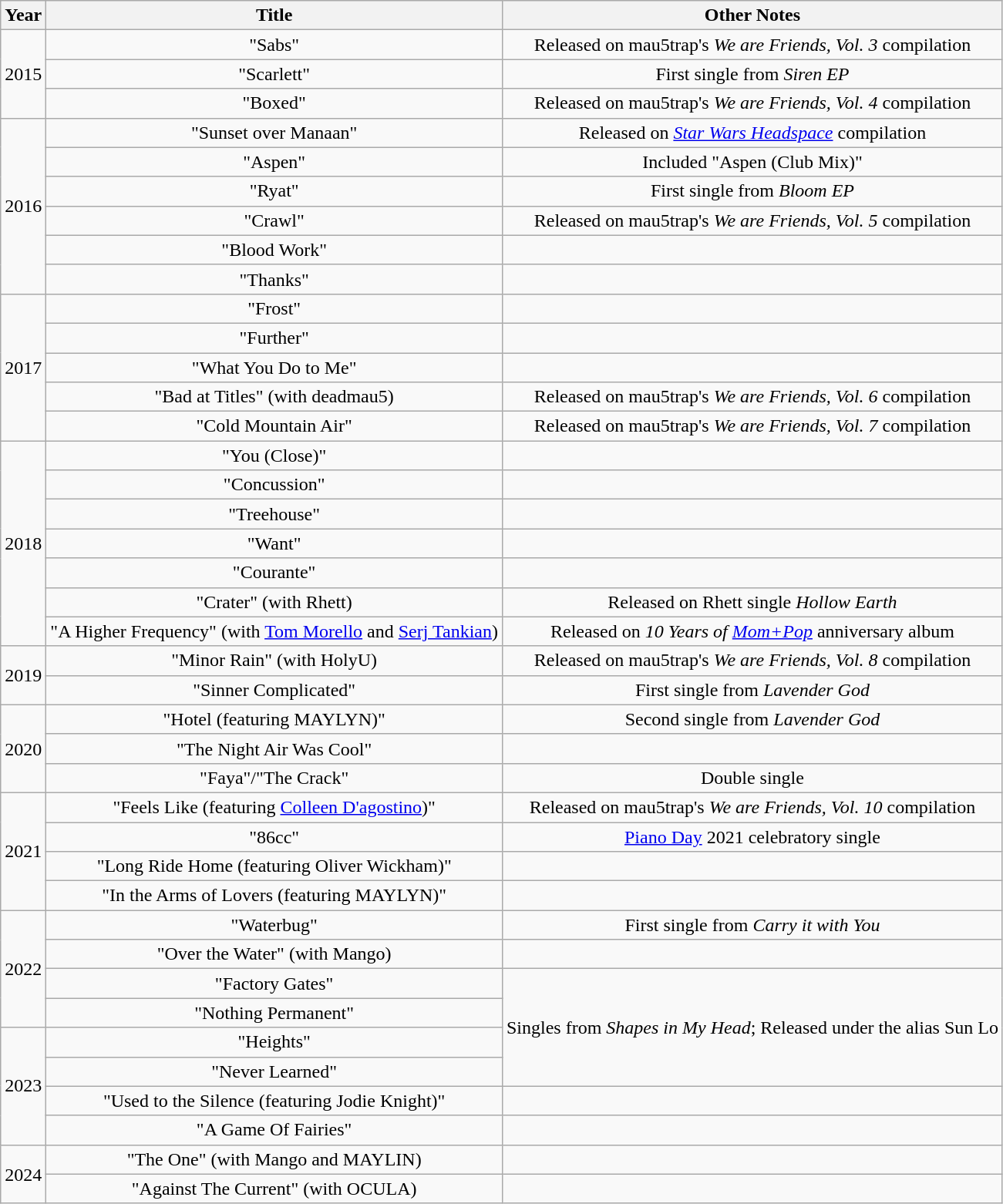<table class="wikitable plainrowheaders" style="text-align:left; text-align:center">
<tr>
<th scope="col">Year</th>
<th scope="col">Title</th>
<th>Other Notes</th>
</tr>
<tr>
<td rowspan="3">2015</td>
<td scope="row">"Sabs"</td>
<td>Released on mau5trap's <em>We are Friends, Vol. 3</em> compilation</td>
</tr>
<tr>
<td scope="row">"Scarlett"</td>
<td>First single from <em>Siren EP</em></td>
</tr>
<tr>
<td scope="row">"Boxed"</td>
<td>Released on mau5trap's <em>We are Friends, Vol. 4</em> compilation</td>
</tr>
<tr>
<td rowspan="6">2016</td>
<td>"Sunset over Manaan"</td>
<td>Released on <em><a href='#'>Star Wars Headspace</a></em> compilation</td>
</tr>
<tr>
<td scope="row">"Aspen"</td>
<td>Included "Aspen (Club Mix)"</td>
</tr>
<tr>
<td scope="row">"Ryat"</td>
<td>First single from <em>Bloom</em> <em>EP</em></td>
</tr>
<tr>
<td>"Crawl"</td>
<td>Released on mau5trap's <em>We are Friends, Vol. 5</em> compilation</td>
</tr>
<tr>
<td scope="row">"Blood Work"</td>
<td></td>
</tr>
<tr>
<td>"Thanks"</td>
<td></td>
</tr>
<tr>
<td rowspan="5">2017</td>
<td scope="row">"Frost"</td>
<td></td>
</tr>
<tr>
<td scope="row">"Further"</td>
<td></td>
</tr>
<tr>
<td scope="row">"What You Do to Me"</td>
<td></td>
</tr>
<tr>
<td>"Bad at Titles" (with deadmau5)</td>
<td>Released on mau5trap's <em>We are Friends, Vol. 6</em> compilation</td>
</tr>
<tr>
<td>"Cold Mountain Air"</td>
<td>Released on mau5trap's <em>We are Friends, Vol. 7</em> compilation</td>
</tr>
<tr>
<td rowspan="7">2018</td>
<td scope="row">"You (Close)"</td>
<td></td>
</tr>
<tr>
<td scope="row">"Concussion"</td>
<td></td>
</tr>
<tr>
<td scope="row">"Treehouse"</td>
<td></td>
</tr>
<tr>
<td scope="row">"Want"</td>
<td></td>
</tr>
<tr>
<td scope="row">"Courante"</td>
<td></td>
</tr>
<tr>
<td>"Crater" (with Rhett)</td>
<td>Released on Rhett single <em>Hollow Earth</em></td>
</tr>
<tr>
<td>"A Higher Frequency" (with <a href='#'>Tom Morello</a> and <a href='#'>Serj Tankian</a>)</td>
<td>Released on <em>10 Years of <a href='#'>Mom+Pop</a></em> anniversary album</td>
</tr>
<tr>
<td rowspan="2">2019</td>
<td>"Minor Rain" (with HolyU)</td>
<td>Released on mau5trap's <em>We are Friends, Vol. 8</em> compilation</td>
</tr>
<tr>
<td>"Sinner Complicated"</td>
<td>First single from <em>Lavender God</em></td>
</tr>
<tr>
<td rowspan="3">2020</td>
<td>"Hotel (featuring MAYLYN)"</td>
<td>Second single from <em>Lavender God</em></td>
</tr>
<tr>
<td scope="row">"The Night Air Was Cool"</td>
<td></td>
</tr>
<tr>
<td scope="row">"Faya"/"The Crack"</td>
<td>Double single</td>
</tr>
<tr>
<td rowspan="4">2021</td>
<td>"Feels Like (featuring <a href='#'>Colleen D'agostino</a>)"</td>
<td>Released on mau5trap's <em>We are Friends, Vol. 10</em> compilation</td>
</tr>
<tr>
<td scope="row">"86cc"</td>
<td><a href='#'>Piano Day</a> 2021 celebratory single</td>
</tr>
<tr>
<td scope="row">"Long Ride Home (featuring Oliver Wickham)"</td>
<td></td>
</tr>
<tr>
<td>"In the Arms of Lovers (featuring MAYLYN)"</td>
<td></td>
</tr>
<tr>
<td rowspan="4">2022</td>
<td>"Waterbug"</td>
<td>First single from <em>Carry it with You</em></td>
</tr>
<tr>
<td>"Over the Water" (with Mango)</td>
<td></td>
</tr>
<tr>
<td>"Factory Gates"</td>
<td rowspan="4">Singles from <em>Shapes in My Head</em>; Released under the alias Sun Lo</td>
</tr>
<tr>
<td>"Nothing Permanent"</td>
</tr>
<tr>
<td rowspan="4">2023</td>
<td>"Heights"</td>
</tr>
<tr>
<td>"Never Learned"</td>
</tr>
<tr>
<td>"Used to the Silence (featuring Jodie Knight)"</td>
<td></td>
</tr>
<tr>
<td>"A Game Of Fairies"</td>
<td></td>
</tr>
<tr>
<td rowspan="2">2024</td>
<td>"The One" (with Mango and MAYLIN)</td>
<td></td>
</tr>
<tr>
<td>"Against The Current" (with OCULA)</td>
<td></td>
</tr>
</table>
